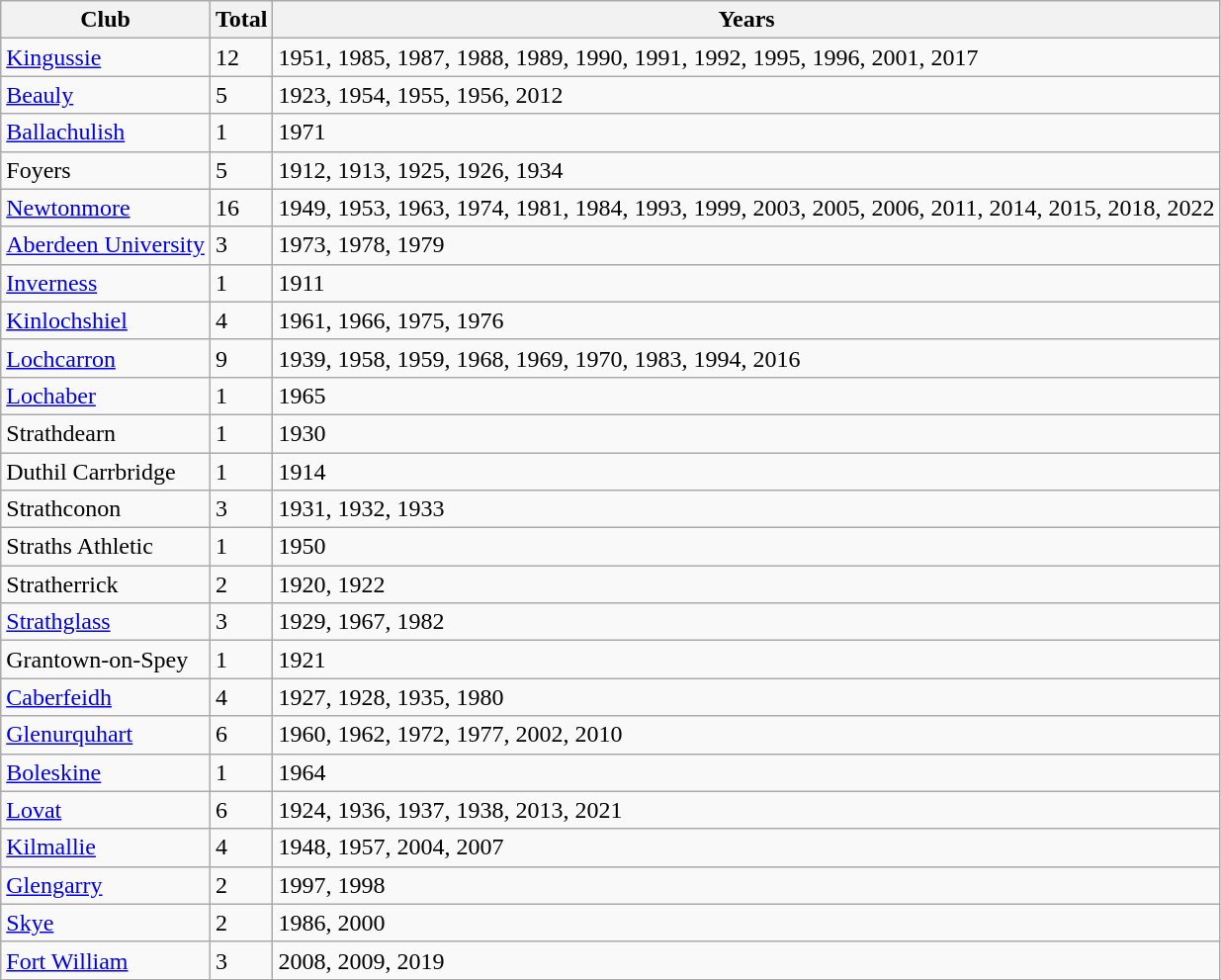<table class="wikitable sortable">
<tr>
<th>Club</th>
<th>Total</th>
<th>Years</th>
</tr>
<tr>
<td><a href='#'>Kingussie</a></td>
<td>12</td>
<td>1951, 1985, 1987, 1988, 1989, 1990, 1991, 1992, 1995, 1996, 2001, 2017</td>
</tr>
<tr>
<td><a href='#'>Beauly</a></td>
<td>5</td>
<td>1923, 1954, 1955, 1956, 2012</td>
</tr>
<tr>
<td><a href='#'>Ballachulish</a></td>
<td>1</td>
<td>1971</td>
</tr>
<tr>
<td>Foyers</td>
<td>5</td>
<td>1912, 1913, 1925, 1926, 1934</td>
</tr>
<tr>
<td><a href='#'>Newtonmore</a></td>
<td>16</td>
<td>1949, 1953, 1963, 1974, 1981, 1984, 1993, 1999, 2003, 2005, 2006, 2011, 2014, 2015, 2018, 2022</td>
</tr>
<tr>
<td><a href='#'>Aberdeen University</a></td>
<td>3</td>
<td>1973, 1978, 1979</td>
</tr>
<tr>
<td><a href='#'>Inverness</a></td>
<td>1</td>
<td>1911</td>
</tr>
<tr>
<td><a href='#'>Kinlochshiel</a></td>
<td>4</td>
<td>1961, 1966, 1975, 1976</td>
</tr>
<tr>
<td><a href='#'>Lochcarron</a></td>
<td>9</td>
<td>1939, 1958, 1959, 1968, 1969, 1970, 1983, 1994, 2016</td>
</tr>
<tr>
<td><a href='#'>Lochaber</a></td>
<td>1</td>
<td>1965</td>
</tr>
<tr>
<td>Strathdearn</td>
<td>1</td>
<td>1930</td>
</tr>
<tr>
<td>Duthil Carrbridge</td>
<td>1</td>
<td>1914</td>
</tr>
<tr>
<td>Strathconon</td>
<td>3</td>
<td>1931, 1932, 1933</td>
</tr>
<tr>
<td>Straths Athletic</td>
<td>1</td>
<td>1950</td>
</tr>
<tr>
<td>Stratherrick</td>
<td>2</td>
<td>1920, 1922</td>
</tr>
<tr>
<td><a href='#'>Strathglass</a></td>
<td>3</td>
<td>1929, 1967, 1982</td>
</tr>
<tr>
<td>Grantown-on-Spey</td>
<td>1</td>
<td>1921</td>
</tr>
<tr>
<td><a href='#'>Caberfeidh</a></td>
<td>4</td>
<td>1927, 1928, 1935, 1980</td>
</tr>
<tr>
<td><a href='#'>Glenurquhart</a></td>
<td>6</td>
<td>1960, 1962, 1972, 1977, 2002, 2010</td>
</tr>
<tr>
<td><a href='#'>Boleskine</a></td>
<td>1</td>
<td>1964</td>
</tr>
<tr>
<td><a href='#'>Lovat</a></td>
<td>6</td>
<td>1924, 1936, 1937, 1938, 2013, 2021</td>
</tr>
<tr>
<td><a href='#'>Kilmallie</a></td>
<td>4</td>
<td>1948, 1957, 2004, 2007</td>
</tr>
<tr>
<td><a href='#'>Glengarry</a></td>
<td>2</td>
<td>1997, 1998</td>
</tr>
<tr>
<td><a href='#'>Skye</a></td>
<td>2</td>
<td>1986, 2000</td>
</tr>
<tr>
<td><a href='#'>Fort William</a></td>
<td>3</td>
<td>2008, 2009, 2019</td>
</tr>
</table>
